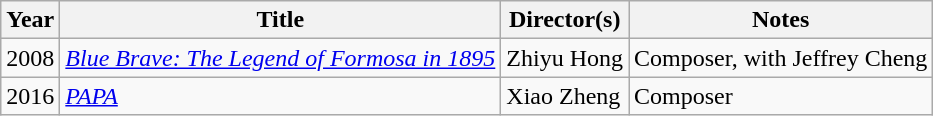<table class="wikitable">
<tr>
<th>Year</th>
<th>Title</th>
<th>Director(s)</th>
<th>Notes</th>
</tr>
<tr>
<td>2008</td>
<td><em><a href='#'>Blue Brave: The Legend of Formosa in 1895</a></em></td>
<td>Zhiyu Hong</td>
<td>Composer, with Jeffrey Cheng</td>
</tr>
<tr>
<td>2016</td>
<td><em><a href='#'>PAPA</a></em></td>
<td>Xiao Zheng</td>
<td>Composer</td>
</tr>
</table>
